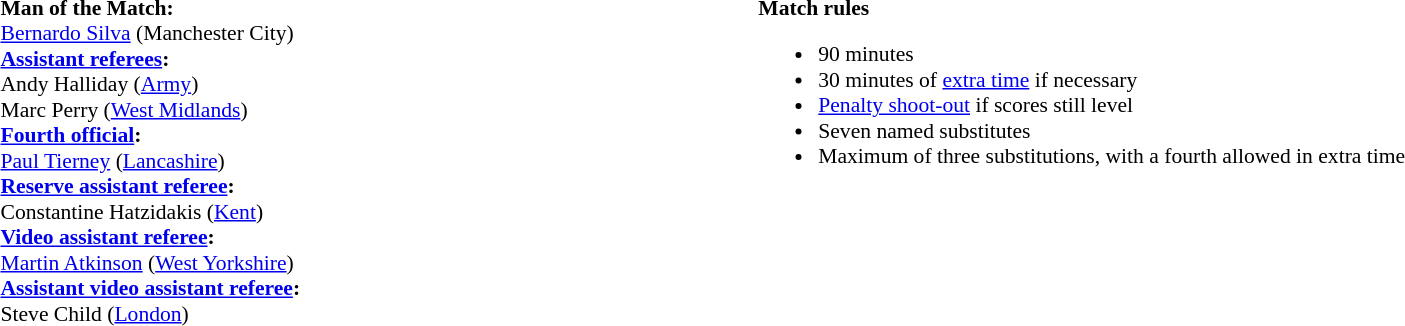<table style="width:100%;font-size:90%">
<tr>
<td style="width:40%;vertical-align:top"><br><strong>Man of the Match:</strong>
<br><a href='#'>Bernardo Silva</a> (Manchester City)<br><strong><a href='#'>Assistant referees</a>:</strong>
<br>Andy Halliday (<a href='#'>Army</a>)
<br>Marc Perry (<a href='#'>West Midlands</a>)
<br><strong><a href='#'>Fourth official</a>:</strong>
<br><a href='#'>Paul Tierney</a> (<a href='#'>Lancashire</a>)
<br><strong><a href='#'>Reserve assistant referee</a>:</strong>
<br>Constantine Hatzidakis (<a href='#'>Kent</a>)
<br><strong><a href='#'>Video assistant referee</a>:</strong>
<br><a href='#'>Martin Atkinson</a> (<a href='#'>West Yorkshire</a>)
<br><strong><a href='#'>Assistant video assistant referee</a>:</strong>
<br>Steve Child (<a href='#'>London</a>)</td>
<td style="width:60%;vertical-align:top"><br><strong>Match rules</strong><ul><li>90 minutes</li><li>30 minutes of <a href='#'>extra time</a> if necessary</li><li><a href='#'>Penalty shoot-out</a> if scores still level</li><li>Seven named substitutes</li><li>Maximum of three substitutions, with a fourth allowed in extra time</li></ul></td>
</tr>
</table>
